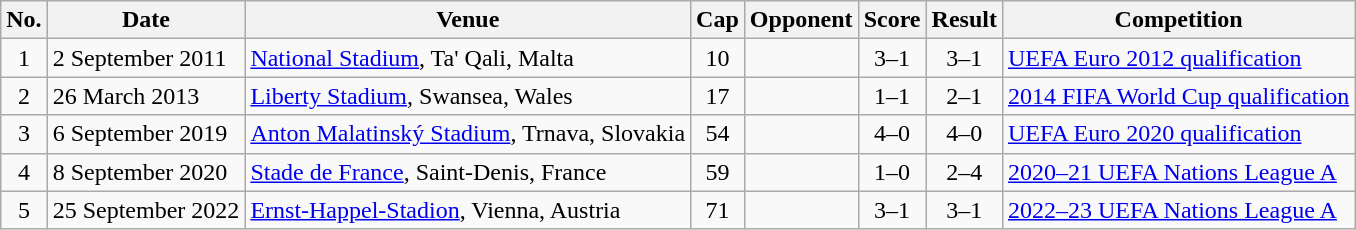<table class="wikitable sortable">
<tr>
<th>No.</th>
<th>Date</th>
<th>Venue</th>
<th>Cap</th>
<th>Opponent</th>
<th>Score</th>
<th>Result</th>
<th>Competition</th>
</tr>
<tr>
<td align=center>1</td>
<td>2 September 2011</td>
<td><a href='#'>National Stadium</a>, Ta' Qali, Malta</td>
<td align=center>10</td>
<td></td>
<td align=center>3–1</td>
<td align=center>3–1</td>
<td><a href='#'>UEFA Euro 2012 qualification</a></td>
</tr>
<tr>
<td align=center>2</td>
<td>26 March 2013</td>
<td><a href='#'>Liberty Stadium</a>, Swansea, Wales</td>
<td align=center>17</td>
<td></td>
<td align=center>1–1</td>
<td align=center>2–1</td>
<td><a href='#'>2014 FIFA World Cup qualification</a></td>
</tr>
<tr>
<td align=center>3</td>
<td>6 September 2019</td>
<td><a href='#'>Anton Malatinský Stadium</a>, Trnava, Slovakia</td>
<td align=center>54</td>
<td></td>
<td align=center>4–0</td>
<td align=center>4–0</td>
<td><a href='#'>UEFA Euro 2020 qualification</a></td>
</tr>
<tr>
<td align=center>4</td>
<td>8 September 2020</td>
<td><a href='#'>Stade de France</a>, Saint-Denis, France</td>
<td align=center>59</td>
<td></td>
<td align=center>1–0</td>
<td align=center>2–4</td>
<td><a href='#'>2020–21 UEFA Nations League A</a></td>
</tr>
<tr>
<td align=center>5</td>
<td>25 September 2022</td>
<td><a href='#'>Ernst-Happel-Stadion</a>, Vienna, Austria</td>
<td align=center>71</td>
<td></td>
<td align=center>3–1</td>
<td align=center>3–1</td>
<td><a href='#'>2022–23 UEFA Nations League A</a></td>
</tr>
</table>
